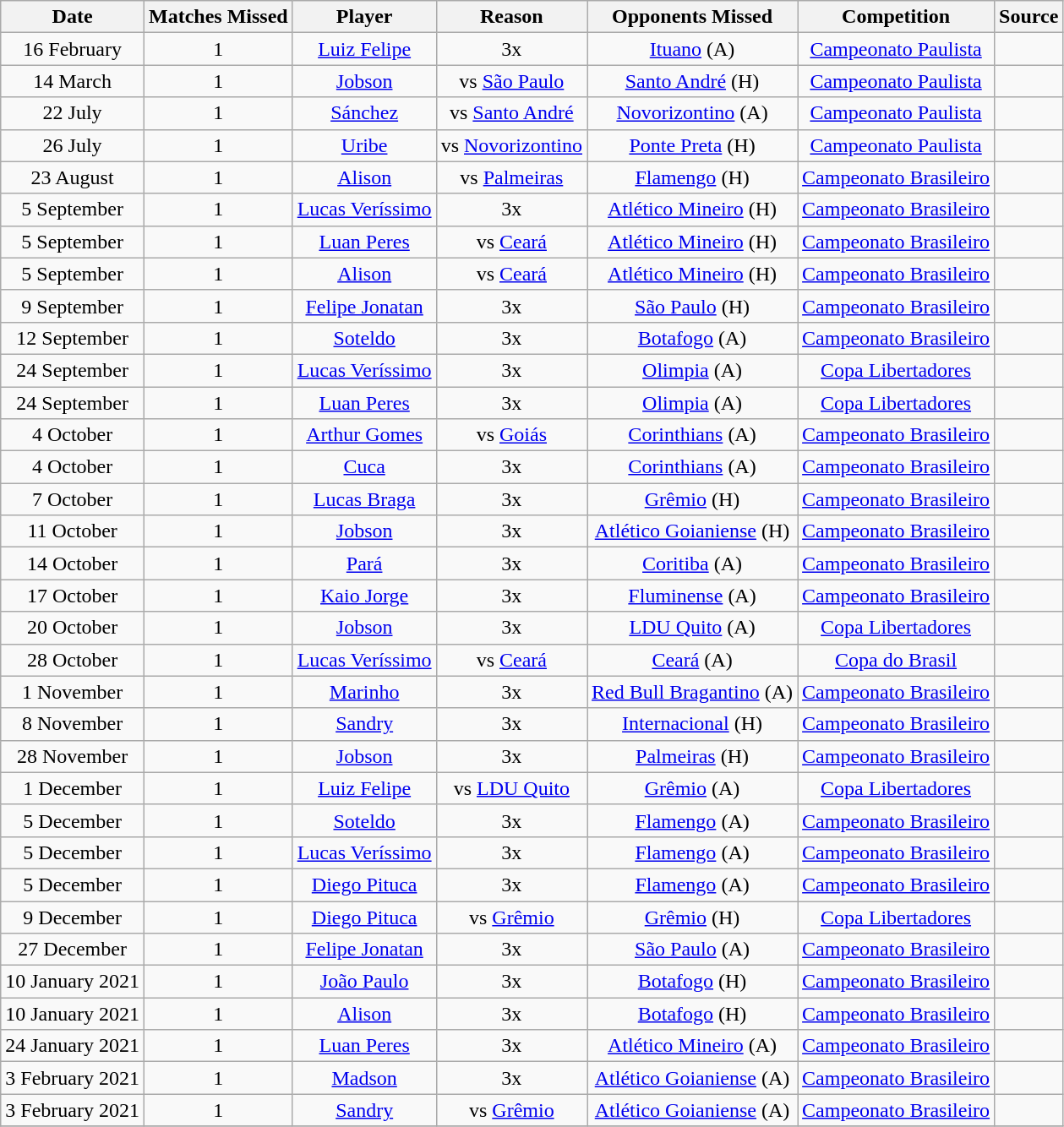<table class="wikitable" style="text-align: center">
<tr>
<th>Date</th>
<th>Matches Missed</th>
<th>Player</th>
<th>Reason</th>
<th>Opponents Missed</th>
<th>Competition</th>
<th>Source</th>
</tr>
<tr>
<td>16 February</td>
<td>1</td>
<td><a href='#'>Luiz Felipe</a></td>
<td>3x </td>
<td><a href='#'>Ituano</a> (A)</td>
<td><a href='#'>Campeonato Paulista</a></td>
<td></td>
</tr>
<tr>
<td>14 March</td>
<td>1</td>
<td><a href='#'>Jobson</a></td>
<td> vs <a href='#'>São Paulo</a></td>
<td><a href='#'>Santo André</a> (H)</td>
<td><a href='#'>Campeonato Paulista</a></td>
<td></td>
</tr>
<tr>
<td>22 July</td>
<td>1</td>
<td><a href='#'>Sánchez</a></td>
<td> vs <a href='#'>Santo André</a></td>
<td><a href='#'>Novorizontino</a> (A)</td>
<td><a href='#'>Campeonato Paulista</a></td>
<td></td>
</tr>
<tr>
<td>26 July</td>
<td>1</td>
<td><a href='#'>Uribe</a></td>
<td> vs <a href='#'>Novorizontino</a></td>
<td><a href='#'>Ponte Preta</a> (H)</td>
<td><a href='#'>Campeonato Paulista</a></td>
<td></td>
</tr>
<tr>
<td>23 August</td>
<td>1</td>
<td><a href='#'>Alison</a></td>
<td> vs <a href='#'>Palmeiras</a></td>
<td><a href='#'>Flamengo</a> (H)</td>
<td><a href='#'>Campeonato Brasileiro</a></td>
<td></td>
</tr>
<tr>
<td>5 September</td>
<td>1</td>
<td><a href='#'>Lucas Veríssimo</a></td>
<td>3x </td>
<td><a href='#'>Atlético Mineiro</a> (H)</td>
<td><a href='#'>Campeonato Brasileiro</a></td>
<td></td>
</tr>
<tr>
<td>5 September</td>
<td>1</td>
<td><a href='#'>Luan Peres</a></td>
<td> vs <a href='#'>Ceará</a></td>
<td><a href='#'>Atlético Mineiro</a> (H)</td>
<td><a href='#'>Campeonato Brasileiro</a></td>
<td></td>
</tr>
<tr>
<td>5 September</td>
<td>1</td>
<td><a href='#'>Alison</a></td>
<td> vs <a href='#'>Ceará</a></td>
<td><a href='#'>Atlético Mineiro</a> (H)</td>
<td><a href='#'>Campeonato Brasileiro</a></td>
<td></td>
</tr>
<tr>
<td>9 September</td>
<td>1</td>
<td><a href='#'>Felipe Jonatan</a></td>
<td>3x </td>
<td><a href='#'>São Paulo</a> (H)</td>
<td><a href='#'>Campeonato Brasileiro</a></td>
<td></td>
</tr>
<tr>
<td>12 September</td>
<td>1</td>
<td><a href='#'>Soteldo</a></td>
<td>3x </td>
<td><a href='#'>Botafogo</a> (A)</td>
<td><a href='#'>Campeonato Brasileiro</a></td>
<td></td>
</tr>
<tr>
<td>24 September</td>
<td>1</td>
<td><a href='#'>Lucas Veríssimo</a></td>
<td>3x </td>
<td><a href='#'>Olimpia</a> (A)</td>
<td><a href='#'>Copa Libertadores</a></td>
<td></td>
</tr>
<tr>
<td>24 September</td>
<td>1</td>
<td><a href='#'>Luan Peres</a></td>
<td>3x </td>
<td><a href='#'>Olimpia</a> (A)</td>
<td><a href='#'>Copa Libertadores</a></td>
<td></td>
</tr>
<tr>
<td>4 October</td>
<td>1</td>
<td><a href='#'>Arthur Gomes</a></td>
<td> vs <a href='#'>Goiás</a></td>
<td><a href='#'>Corinthians</a> (A)</td>
<td><a href='#'>Campeonato Brasileiro</a></td>
<td></td>
</tr>
<tr>
<td>4 October</td>
<td>1</td>
<td><a href='#'>Cuca</a></td>
<td>3x </td>
<td><a href='#'>Corinthians</a> (A)</td>
<td><a href='#'>Campeonato Brasileiro</a></td>
<td></td>
</tr>
<tr>
<td>7 October</td>
<td>1</td>
<td><a href='#'>Lucas Braga</a></td>
<td>3x </td>
<td><a href='#'>Grêmio</a> (H)</td>
<td><a href='#'>Campeonato Brasileiro</a></td>
<td></td>
</tr>
<tr>
<td>11 October</td>
<td>1</td>
<td><a href='#'>Jobson</a></td>
<td>3x </td>
<td><a href='#'>Atlético Goianiense</a> (H)</td>
<td><a href='#'>Campeonato Brasileiro</a></td>
<td></td>
</tr>
<tr>
<td>14 October</td>
<td>1</td>
<td><a href='#'>Pará</a></td>
<td>3x </td>
<td><a href='#'>Coritiba</a> (A)</td>
<td><a href='#'>Campeonato Brasileiro</a></td>
<td></td>
</tr>
<tr>
<td>17 October</td>
<td>1</td>
<td><a href='#'>Kaio Jorge</a></td>
<td>3x </td>
<td><a href='#'>Fluminense</a> (A)</td>
<td><a href='#'>Campeonato Brasileiro</a></td>
<td></td>
</tr>
<tr>
<td>20 October</td>
<td>1</td>
<td><a href='#'>Jobson</a></td>
<td>3x </td>
<td><a href='#'>LDU Quito</a> (A)</td>
<td><a href='#'>Copa Libertadores</a></td>
<td></td>
</tr>
<tr>
<td>28 October</td>
<td>1</td>
<td><a href='#'>Lucas Veríssimo</a></td>
<td> vs <a href='#'>Ceará</a></td>
<td><a href='#'>Ceará</a> (A)</td>
<td><a href='#'>Copa do Brasil</a></td>
<td></td>
</tr>
<tr>
<td>1 November</td>
<td>1</td>
<td><a href='#'>Marinho</a></td>
<td>3x </td>
<td><a href='#'>Red Bull Bragantino</a> (A)</td>
<td><a href='#'>Campeonato Brasileiro</a></td>
<td></td>
</tr>
<tr>
<td>8 November</td>
<td>1</td>
<td><a href='#'>Sandry</a></td>
<td>3x </td>
<td><a href='#'>Internacional</a> (H)</td>
<td><a href='#'>Campeonato Brasileiro</a></td>
<td></td>
</tr>
<tr>
<td>28 November</td>
<td>1</td>
<td><a href='#'>Jobson</a></td>
<td>3x </td>
<td><a href='#'>Palmeiras</a> (H)</td>
<td><a href='#'>Campeonato Brasileiro</a></td>
<td></td>
</tr>
<tr>
<td>1 December</td>
<td>1</td>
<td><a href='#'>Luiz Felipe</a></td>
<td> vs <a href='#'>LDU Quito</a></td>
<td><a href='#'>Grêmio</a> (A)</td>
<td><a href='#'>Copa Libertadores</a></td>
<td></td>
</tr>
<tr>
<td>5 December</td>
<td>1</td>
<td><a href='#'>Soteldo</a></td>
<td>3x </td>
<td><a href='#'>Flamengo</a> (A)</td>
<td><a href='#'>Campeonato Brasileiro</a></td>
<td></td>
</tr>
<tr>
<td>5 December</td>
<td>1</td>
<td><a href='#'>Lucas Veríssimo</a></td>
<td>3x </td>
<td><a href='#'>Flamengo</a> (A)</td>
<td><a href='#'>Campeonato Brasileiro</a></td>
<td></td>
</tr>
<tr>
<td>5 December</td>
<td>1</td>
<td><a href='#'>Diego Pituca</a></td>
<td>3x </td>
<td><a href='#'>Flamengo</a> (A)</td>
<td><a href='#'>Campeonato Brasileiro</a></td>
<td></td>
</tr>
<tr>
<td>9 December</td>
<td>1</td>
<td><a href='#'>Diego Pituca</a></td>
<td> vs <a href='#'>Grêmio</a></td>
<td><a href='#'>Grêmio</a> (H)</td>
<td><a href='#'>Copa Libertadores</a></td>
<td></td>
</tr>
<tr>
<td>27 December</td>
<td>1</td>
<td><a href='#'>Felipe Jonatan</a></td>
<td>3x </td>
<td><a href='#'>São Paulo</a> (A)</td>
<td><a href='#'>Campeonato Brasileiro</a></td>
<td></td>
</tr>
<tr>
<td>10 January 2021</td>
<td>1</td>
<td><a href='#'>João Paulo</a></td>
<td>3x </td>
<td><a href='#'>Botafogo</a> (H)</td>
<td><a href='#'>Campeonato Brasileiro</a></td>
<td></td>
</tr>
<tr>
<td>10 January 2021</td>
<td>1</td>
<td><a href='#'>Alison</a></td>
<td>3x </td>
<td><a href='#'>Botafogo</a> (H)</td>
<td><a href='#'>Campeonato Brasileiro</a></td>
<td></td>
</tr>
<tr>
<td>24 January 2021</td>
<td>1</td>
<td><a href='#'>Luan Peres</a></td>
<td>3x </td>
<td><a href='#'>Atlético Mineiro</a> (A)</td>
<td><a href='#'>Campeonato Brasileiro</a></td>
<td></td>
</tr>
<tr>
<td>3 February 2021</td>
<td>1</td>
<td><a href='#'>Madson</a></td>
<td>3x </td>
<td><a href='#'>Atlético Goianiense</a> (A)</td>
<td><a href='#'>Campeonato Brasileiro</a></td>
<td></td>
</tr>
<tr>
<td>3 February 2021</td>
<td>1</td>
<td><a href='#'>Sandry</a></td>
<td> vs <a href='#'>Grêmio</a></td>
<td><a href='#'>Atlético Goianiense</a> (A)</td>
<td><a href='#'>Campeonato Brasileiro</a></td>
<td></td>
</tr>
<tr>
</tr>
</table>
